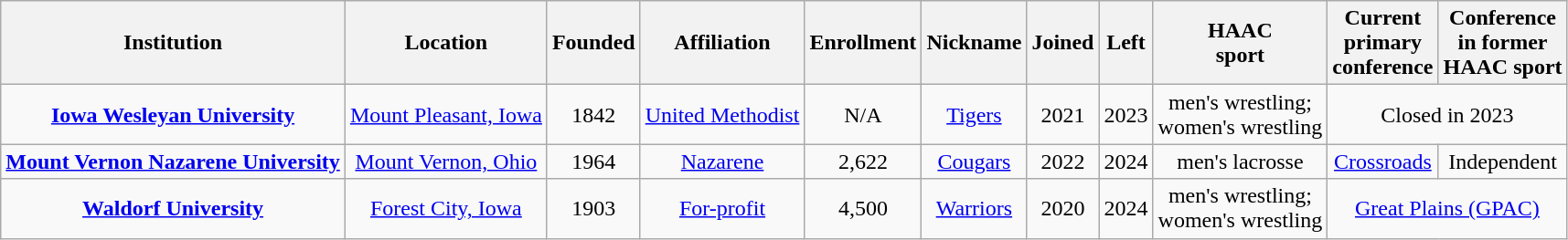<table class="wikitable sortable" style="text-align:center">
<tr>
<th>Institution</th>
<th>Location</th>
<th>Founded</th>
<th>Affiliation</th>
<th>Enrollment</th>
<th>Nickname</th>
<th>Joined</th>
<th>Left</th>
<th>HAAC<br>sport</th>
<th>Current<br>primary<br>conference</th>
<th>Conference<br>in former<br>HAAC sport</th>
</tr>
<tr>
<td><strong><a href='#'>Iowa Wesleyan University</a></strong></td>
<td><a href='#'>Mount Pleasant, Iowa</a></td>
<td>1842</td>
<td><a href='#'>United Methodist</a></td>
<td>N/A</td>
<td><a href='#'>Tigers</a></td>
<td>2021</td>
<td>2023</td>
<td>men's wrestling;<br>women's wrestling</td>
<td colspan="2">Closed in 2023</td>
</tr>
<tr>
<td><strong><a href='#'>Mount Vernon Nazarene University</a></strong></td>
<td><a href='#'>Mount Vernon, Ohio</a></td>
<td>1964</td>
<td><a href='#'>Nazarene</a></td>
<td>2,622</td>
<td><a href='#'>Cougars</a></td>
<td>2022</td>
<td>2024</td>
<td>men's lacrosse</td>
<td><a href='#'>Crossroads</a></td>
<td>Independent</td>
</tr>
<tr>
<td><strong><a href='#'>Waldorf University</a></strong></td>
<td><a href='#'>Forest City, Iowa</a></td>
<td>1903</td>
<td><a href='#'>For-profit</a></td>
<td>4,500</td>
<td><a href='#'>Warriors</a></td>
<td>2020</td>
<td>2024</td>
<td>men's wrestling;<br>women's wrestling</td>
<td colspan="2"><a href='#'>Great Plains (GPAC)</a></td>
</tr>
</table>
